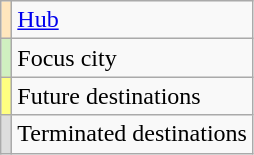<table class="wikitable">
<tr>
<td bgcolor=#FFE6BD></td>
<td><a href='#'>Hub</a></td>
</tr>
<tr>
<td bgcolor=#D0F0C0></td>
<td>Focus city</td>
</tr>
<tr>
<td bgcolor=#FFFF80></td>
<td>Future destinations</td>
</tr>
<tr>
<td style="background:#DDDDDD"></td>
<td>Terminated destinations</td>
</tr>
</table>
